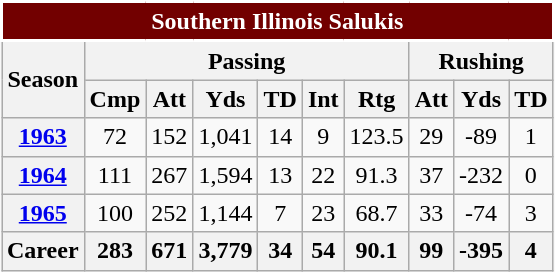<table class=wikitable style="text-align:center;">
<tr>
<th colspan="12" style="background: #720000; border: 2px solid white; color:white;">Southern Illinois Salukis</th>
</tr>
<tr>
<th rowspan="2">Season</th>
<th colspan="6">Passing</th>
<th colspan="3">Rushing</th>
</tr>
<tr>
<th>Cmp</th>
<th>Att</th>
<th>Yds</th>
<th>TD</th>
<th>Int</th>
<th>Rtg</th>
<th>Att</th>
<th>Yds</th>
<th>TD</th>
</tr>
<tr>
<th><a href='#'>1963</a></th>
<td>72</td>
<td>152</td>
<td>1,041</td>
<td>14</td>
<td>9</td>
<td>123.5</td>
<td>29</td>
<td>-89</td>
<td>1</td>
</tr>
<tr>
<th><a href='#'>1964</a></th>
<td>111</td>
<td>267</td>
<td>1,594</td>
<td>13</td>
<td>22</td>
<td>91.3</td>
<td>37</td>
<td>-232</td>
<td>0</td>
</tr>
<tr>
<th><a href='#'>1965</a></th>
<td>100</td>
<td>252</td>
<td>1,144</td>
<td>7</td>
<td>23</td>
<td>68.7</td>
<td>33</td>
<td>-74</td>
<td>3</td>
</tr>
<tr>
<th>Career</th>
<th>283</th>
<th>671</th>
<th>3,779</th>
<th>34</th>
<th>54</th>
<th>90.1</th>
<th>99</th>
<th>-395</th>
<th>4</th>
</tr>
</table>
